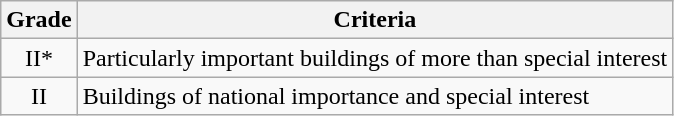<table class="wikitable">
<tr>
<th>Grade</th>
<th>Criteria</th>
</tr>
<tr>
<td align="center" >II*</td>
<td>Particularly important buildings of more than special interest</td>
</tr>
<tr>
<td align="center" >II</td>
<td>Buildings of national importance and special interest</td>
</tr>
</table>
